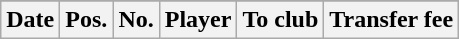<table class="wikitable">
<tr>
</tr>
<tr>
<th>Date</th>
<th>Pos.</th>
<th>No.</th>
<th>Player</th>
<th>To club</th>
<th>Transfer fee</th>
</tr>
</table>
